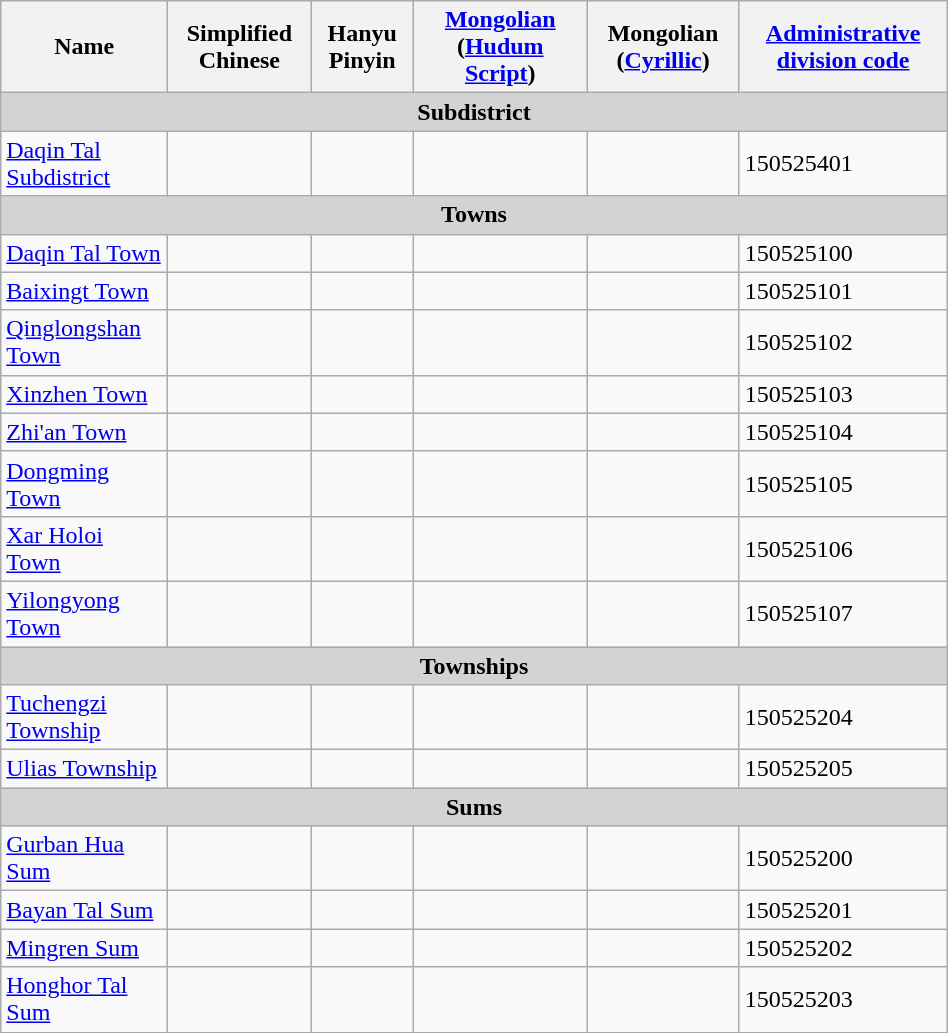<table class="wikitable" align="center" style="width:50%; border="1">
<tr>
<th>Name</th>
<th>Simplified Chinese</th>
<th>Hanyu Pinyin</th>
<th><a href='#'>Mongolian</a> (<a href='#'>Hudum Script</a>)</th>
<th>Mongolian (<a href='#'>Cyrillic</a>)</th>
<th><a href='#'>Administrative division code</a></th>
</tr>
<tr>
<td colspan="6"  style="text-align:center; background:#d3d3d3;"><strong>Subdistrict</strong></td>
</tr>
<tr --------->
<td><a href='#'>Daqin Tal Subdistrict</a></td>
<td></td>
<td></td>
<td></td>
<td></td>
<td>150525401</td>
</tr>
<tr>
<td colspan="6"  style="text-align:center; background:#d3d3d3;"><strong>Towns</strong></td>
</tr>
<tr --------->
<td><a href='#'>Daqin Tal Town</a></td>
<td></td>
<td></td>
<td></td>
<td></td>
<td>150525100</td>
</tr>
<tr>
<td><a href='#'>Baixingt Town</a></td>
<td></td>
<td></td>
<td></td>
<td></td>
<td>150525101</td>
</tr>
<tr>
<td><a href='#'>Qinglongshan Town</a></td>
<td></td>
<td></td>
<td></td>
<td></td>
<td>150525102</td>
</tr>
<tr>
<td><a href='#'>Xinzhen Town</a></td>
<td></td>
<td></td>
<td></td>
<td></td>
<td>150525103</td>
</tr>
<tr>
<td><a href='#'>Zhi'an Town</a></td>
<td></td>
<td></td>
<td></td>
<td></td>
<td>150525104</td>
</tr>
<tr>
<td><a href='#'>Dongming Town</a></td>
<td></td>
<td></td>
<td></td>
<td></td>
<td>150525105</td>
</tr>
<tr>
<td><a href='#'>Xar Holoi Town</a></td>
<td></td>
<td></td>
<td></td>
<td></td>
<td>150525106</td>
</tr>
<tr>
<td><a href='#'>Yilongyong Town</a></td>
<td></td>
<td></td>
<td></td>
<td></td>
<td>150525107</td>
</tr>
<tr>
<td colspan="6"  style="text-align:center; background:#d3d3d3;"><strong>Townships</strong></td>
</tr>
<tr --------->
<td><a href='#'>Tuchengzi Township</a></td>
<td></td>
<td></td>
<td></td>
<td></td>
<td>150525204</td>
</tr>
<tr>
<td><a href='#'>Ulias Township</a></td>
<td></td>
<td></td>
<td></td>
<td></td>
<td>150525205</td>
</tr>
<tr>
<td colspan="6"  style="text-align:center; background:#d3d3d3;"><strong>Sums</strong></td>
</tr>
<tr --------->
<td><a href='#'>Gurban Hua Sum</a></td>
<td></td>
<td></td>
<td></td>
<td></td>
<td>150525200</td>
</tr>
<tr>
<td><a href='#'>Bayan Tal Sum</a></td>
<td></td>
<td></td>
<td></td>
<td></td>
<td>150525201</td>
</tr>
<tr>
<td><a href='#'>Mingren Sum</a></td>
<td></td>
<td></td>
<td></td>
<td></td>
<td>150525202</td>
</tr>
<tr>
<td><a href='#'>Honghor Tal Sum</a></td>
<td></td>
<td></td>
<td></td>
<td></td>
<td>150525203</td>
</tr>
<tr>
</tr>
</table>
